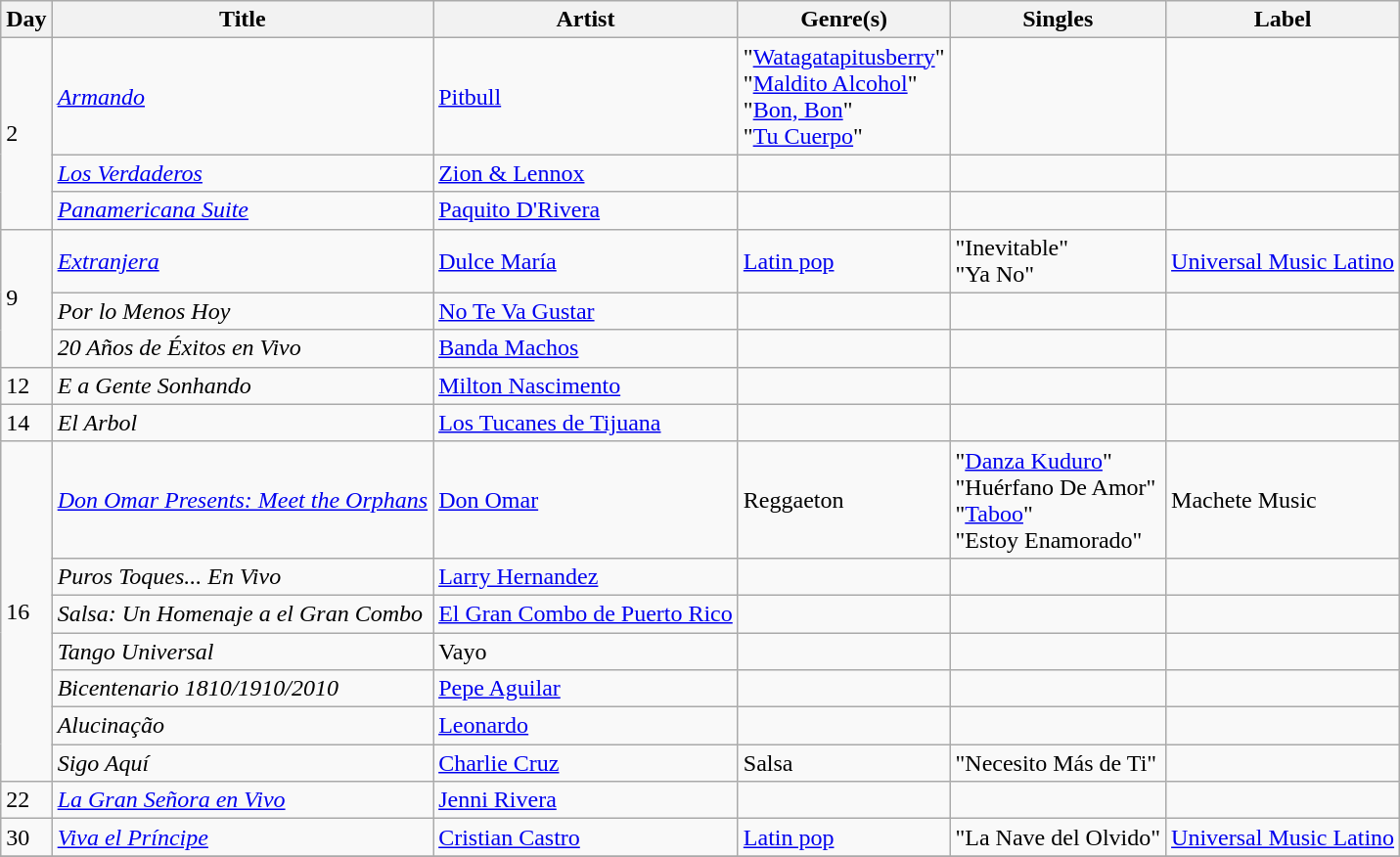<table class="wikitable sortable" style="text-align: left;">
<tr>
<th>Day</th>
<th>Title</th>
<th>Artist</th>
<th>Genre(s)</th>
<th>Singles</th>
<th>Label</th>
</tr>
<tr>
<td rowspan="3">2</td>
<td><em><a href='#'>Armando</a></em></td>
<td><a href='#'>Pitbull</a></td>
<td>"<a href='#'>Watagatapitusberry</a>"<br>"<a href='#'>Maldito Alcohol</a>"<br>"<a href='#'>Bon, Bon</a>"<br>"<a href='#'>Tu Cuerpo</a>"</td>
<td></td>
<td></td>
</tr>
<tr>
<td><em><a href='#'>Los Verdaderos</a></em></td>
<td><a href='#'>Zion & Lennox</a></td>
<td></td>
<td></td>
<td></td>
</tr>
<tr>
<td><em><a href='#'>Panamericana Suite</a></em></td>
<td><a href='#'>Paquito D'Rivera</a></td>
<td></td>
<td></td>
<td></td>
</tr>
<tr>
<td rowspan="3">9</td>
<td><em><a href='#'>Extranjera</a></em></td>
<td><a href='#'>Dulce María</a></td>
<td><a href='#'>Latin pop</a></td>
<td>"Inevitable"<br>"Ya No"</td>
<td><a href='#'>Universal Music Latino</a></td>
</tr>
<tr>
<td><em>Por lo Menos Hoy</em></td>
<td><a href='#'>No Te Va Gustar</a></td>
<td></td>
<td></td>
<td></td>
</tr>
<tr>
<td><em>20 Años de Éxitos en Vivo</em></td>
<td><a href='#'>Banda Machos</a></td>
<td></td>
<td></td>
<td></td>
</tr>
<tr>
<td>12</td>
<td><em>E a Gente Sonhando</em></td>
<td><a href='#'>Milton Nascimento</a></td>
<td></td>
<td></td>
<td></td>
</tr>
<tr>
<td>14</td>
<td><em>El Arbol</em></td>
<td><a href='#'>Los Tucanes de Tijuana</a></td>
<td></td>
<td></td>
<td></td>
</tr>
<tr>
<td rowspan="7">16</td>
<td><em><a href='#'>Don Omar Presents: Meet the Orphans</a></em></td>
<td><a href='#'>Don Omar</a></td>
<td>Reggaeton</td>
<td>"<a href='#'>Danza Kuduro</a>"<br>"Huérfano De Amor"<br>"<a href='#'>Taboo</a>"<br>"Estoy Enamorado"</td>
<td>Machete Music</td>
</tr>
<tr>
<td><em>Puros Toques... En Vivo</em></td>
<td><a href='#'>Larry Hernandez</a></td>
<td></td>
<td></td>
<td></td>
</tr>
<tr>
<td><em>Salsa: Un Homenaje a el Gran Combo</em></td>
<td><a href='#'>El Gran Combo de Puerto Rico</a></td>
<td></td>
<td></td>
<td></td>
</tr>
<tr>
<td><em>Tango Universal</em></td>
<td>Vayo</td>
<td></td>
<td></td>
<td></td>
</tr>
<tr>
<td><em>Bicentenario 1810/1910/2010</em></td>
<td><a href='#'>Pepe Aguilar</a></td>
<td></td>
<td></td>
<td></td>
</tr>
<tr>
<td><em>Alucinação</em></td>
<td><a href='#'>Leonardo</a></td>
<td></td>
<td></td>
<td></td>
</tr>
<tr>
<td><em>Sigo Aquí</em></td>
<td><a href='#'>Charlie Cruz</a></td>
<td>Salsa</td>
<td>"Necesito Más de Ti"</td>
<td></td>
</tr>
<tr>
<td>22</td>
<td><em><a href='#'>La Gran Señora en Vivo</a></em></td>
<td><a href='#'>Jenni Rivera</a></td>
<td></td>
<td></td>
<td></td>
</tr>
<tr>
<td>30</td>
<td><em><a href='#'>Viva el Príncipe</a></em></td>
<td><a href='#'>Cristian Castro</a></td>
<td><a href='#'>Latin pop</a></td>
<td>"La Nave del Olvido"</td>
<td><a href='#'>Universal Music Latino</a></td>
</tr>
<tr>
</tr>
</table>
